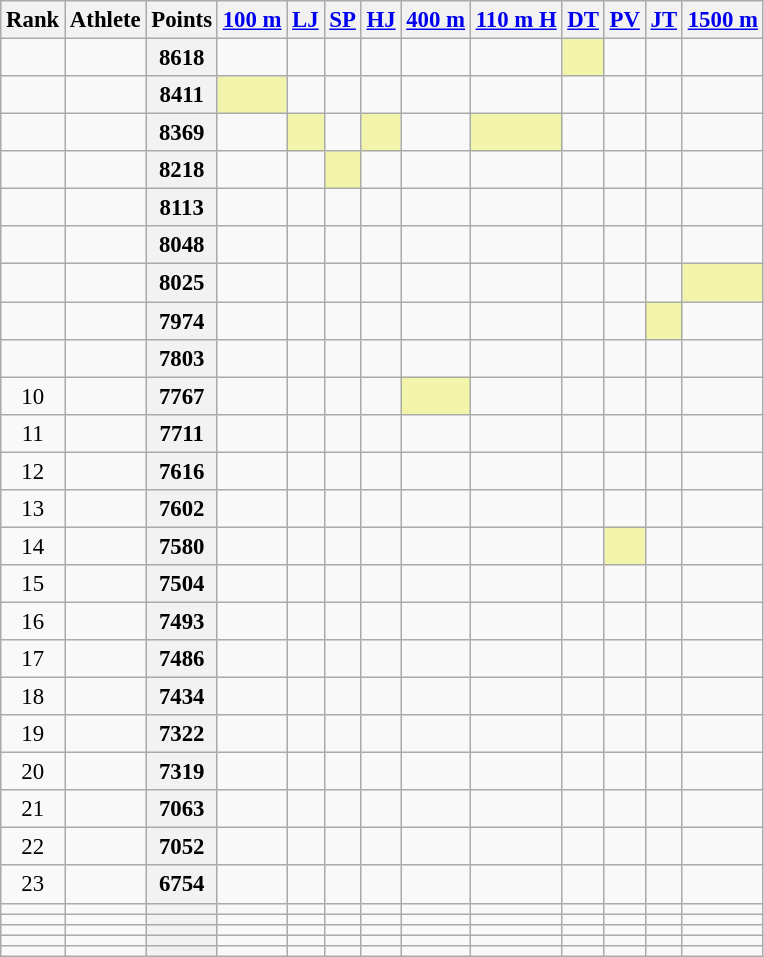<table class="wikitable sortable" style="font-size:95%;">
<tr>
<th>Rank</th>
<th>Athlete</th>
<th>Points</th>
<th><a href='#'>100 m</a></th>
<th><a href='#'>LJ</a></th>
<th><a href='#'>SP</a></th>
<th><a href='#'>HJ</a></th>
<th><a href='#'>400 m</a></th>
<th><a href='#'>110 m H</a></th>
<th><a href='#'>DT</a></th>
<th><a href='#'>PV</a></th>
<th><a href='#'>JT</a></th>
<th><a href='#'>1500 m</a></th>
</tr>
<tr>
<td align=center></td>
<td></td>
<th>8618</th>
<td></td>
<td></td>
<td></td>
<td></td>
<td></td>
<td></td>
<td bgcolor=#F2F5A9></td>
<td></td>
<td></td>
<td></td>
</tr>
<tr>
<td align=center></td>
<td></td>
<th>8411</th>
<td bgcolor=#F2F5A9></td>
<td></td>
<td></td>
<td></td>
<td></td>
<td></td>
<td></td>
<td></td>
<td></td>
<td></td>
</tr>
<tr>
<td align=center></td>
<td></td>
<th>8369</th>
<td></td>
<td bgcolor=#F2F5A9></td>
<td></td>
<td bgcolor=#F2F5A9></td>
<td></td>
<td bgcolor=#F2F5A9></td>
<td></td>
<td></td>
<td></td>
<td></td>
</tr>
<tr>
<td align=center></td>
<td></td>
<th>8218</th>
<td></td>
<td></td>
<td bgcolor=#F2F5A9></td>
<td></td>
<td></td>
<td></td>
<td></td>
<td></td>
<td></td>
<td></td>
</tr>
<tr>
<td align=center></td>
<td></td>
<th>8113</th>
<td></td>
<td></td>
<td></td>
<td></td>
<td></td>
<td></td>
<td></td>
<td></td>
<td></td>
<td></td>
</tr>
<tr>
<td align=center></td>
<td></td>
<th>8048</th>
<td></td>
<td></td>
<td></td>
<td></td>
<td></td>
<td></td>
<td></td>
<td></td>
<td></td>
<td></td>
</tr>
<tr>
<td align=center></td>
<td></td>
<th>8025</th>
<td></td>
<td></td>
<td></td>
<td></td>
<td></td>
<td></td>
<td></td>
<td></td>
<td></td>
<td bgcolor=#F2F5A9></td>
</tr>
<tr>
<td align=center></td>
<td></td>
<th>7974</th>
<td></td>
<td></td>
<td></td>
<td></td>
<td></td>
<td></td>
<td></td>
<td></td>
<td bgcolor=#F2F5A9></td>
<td></td>
</tr>
<tr>
<td align=center></td>
<td></td>
<th>7803</th>
<td></td>
<td></td>
<td></td>
<td></td>
<td></td>
<td></td>
<td></td>
<td></td>
<td></td>
<td></td>
</tr>
<tr>
<td align=center>10</td>
<td></td>
<th>7767</th>
<td></td>
<td></td>
<td></td>
<td></td>
<td bgcolor=#F2F5A9></td>
<td></td>
<td></td>
<td></td>
<td></td>
<td></td>
</tr>
<tr>
<td align=center>11</td>
<td></td>
<th>7711</th>
<td></td>
<td></td>
<td></td>
<td></td>
<td></td>
<td></td>
<td></td>
<td></td>
<td></td>
<td></td>
</tr>
<tr>
<td align=center>12</td>
<td></td>
<th>7616</th>
<td></td>
<td></td>
<td></td>
<td></td>
<td></td>
<td></td>
<td></td>
<td></td>
<td></td>
<td></td>
</tr>
<tr>
<td align=center>13</td>
<td></td>
<th>7602</th>
<td></td>
<td></td>
<td></td>
<td></td>
<td></td>
<td></td>
<td></td>
<td></td>
<td></td>
<td></td>
</tr>
<tr>
<td align=center>14</td>
<td></td>
<th>7580</th>
<td></td>
<td></td>
<td></td>
<td></td>
<td></td>
<td></td>
<td></td>
<td bgcolor=#F2F5A9></td>
<td></td>
<td></td>
</tr>
<tr>
<td align=center>15</td>
<td></td>
<th>7504</th>
<td></td>
<td></td>
<td></td>
<td></td>
<td></td>
<td></td>
<td></td>
<td></td>
<td></td>
<td></td>
</tr>
<tr>
<td align=center>16</td>
<td></td>
<th>7493</th>
<td></td>
<td></td>
<td></td>
<td></td>
<td></td>
<td></td>
<td></td>
<td></td>
<td></td>
<td></td>
</tr>
<tr>
<td align=center>17</td>
<td></td>
<th>7486</th>
<td></td>
<td></td>
<td></td>
<td></td>
<td></td>
<td></td>
<td></td>
<td></td>
<td></td>
<td></td>
</tr>
<tr>
<td align=center>18</td>
<td></td>
<th>7434</th>
<td></td>
<td></td>
<td></td>
<td></td>
<td></td>
<td></td>
<td></td>
<td></td>
<td></td>
<td></td>
</tr>
<tr>
<td align=center>19</td>
<td></td>
<th>7322</th>
<td></td>
<td></td>
<td></td>
<td></td>
<td></td>
<td></td>
<td></td>
<td></td>
<td></td>
<td></td>
</tr>
<tr>
<td align=center>20</td>
<td></td>
<th>7319</th>
<td></td>
<td></td>
<td></td>
<td></td>
<td></td>
<td></td>
<td></td>
<td></td>
<td></td>
<td></td>
</tr>
<tr>
<td align=center>21</td>
<td></td>
<th>7063</th>
<td></td>
<td></td>
<td></td>
<td></td>
<td></td>
<td></td>
<td></td>
<td></td>
<td></td>
<td></td>
</tr>
<tr>
<td align=center>22</td>
<td></td>
<th>7052</th>
<td></td>
<td></td>
<td></td>
<td></td>
<td></td>
<td></td>
<td></td>
<td></td>
<td></td>
<td></td>
</tr>
<tr>
<td align=center>23</td>
<td></td>
<th>6754</th>
<td></td>
<td></td>
<td></td>
<td></td>
<td></td>
<td></td>
<td></td>
<td></td>
<td></td>
<td></td>
</tr>
<tr>
<td></td>
<td></td>
<th></th>
<td></td>
<td></td>
<td></td>
<td></td>
<td></td>
<td></td>
<td></td>
<td></td>
<td></td>
<td></td>
</tr>
<tr>
<td></td>
<td></td>
<th></th>
<td></td>
<td></td>
<td></td>
<td></td>
<td></td>
<td></td>
<td></td>
<td></td>
<td></td>
<td></td>
</tr>
<tr>
<td></td>
<td></td>
<th></th>
<td></td>
<td></td>
<td></td>
<td></td>
<td></td>
<td></td>
<td></td>
<td></td>
<td></td>
<td></td>
</tr>
<tr>
<td></td>
<td></td>
<th></th>
<td></td>
<td></td>
<td></td>
<td></td>
<td></td>
<td></td>
<td></td>
<td></td>
<td></td>
<td></td>
</tr>
<tr>
<td></td>
<td></td>
<th></th>
<td></td>
<td></td>
<td></td>
<td></td>
<td></td>
<td></td>
<td></td>
<td></td>
<td></td>
<td></td>
</tr>
</table>
